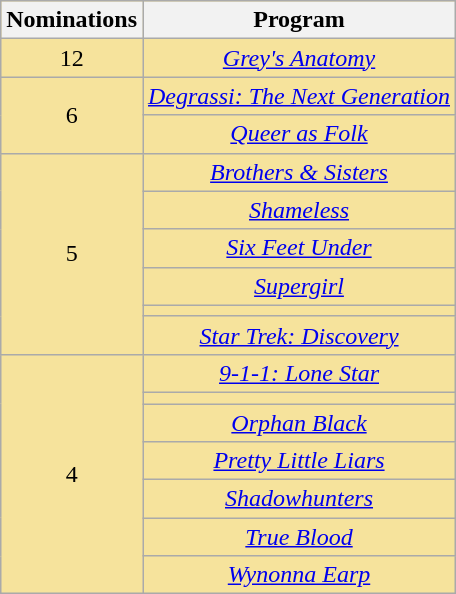<table class="wikitable" rowspan=2 style="text-align: center; background: #f6e39c">
<tr>
<th scope="col" width="55" align="center">Nominations</th>
<th scope="col" align="center">Program</th>
</tr>
<tr>
<td>12</td>
<td><em><a href='#'>Grey's Anatomy</a></em></td>
</tr>
<tr>
<td rowspan=2>6</td>
<td><em><a href='#'>Degrassi: The Next Generation</a></em></td>
</tr>
<tr>
<td><em><a href='#'>Queer as Folk</a></em></td>
</tr>
<tr>
<td rowspan=6>5</td>
<td><em><a href='#'>Brothers & Sisters</a></em></td>
</tr>
<tr>
<td><em><a href='#'>Shameless</a></em></td>
</tr>
<tr>
<td><em><a href='#'>Six Feet Under</a></em></td>
</tr>
<tr>
<td><em><a href='#'>Supergirl</a></em></td>
</tr>
<tr>
<td><em></em></td>
</tr>
<tr>
<td><em><a href='#'>Star Trek: Discovery</a></em></td>
</tr>
<tr>
<td rowspan=7>4</td>
<td><em><a href='#'>9-1-1: Lone Star</a></em></td>
</tr>
<tr>
<td><em></em></td>
</tr>
<tr>
<td><em><a href='#'>Orphan Black</a></em></td>
</tr>
<tr>
<td><em><a href='#'>Pretty Little Liars</a></em></td>
</tr>
<tr>
<td><em><a href='#'>Shadowhunters</a></em></td>
</tr>
<tr>
<td><em><a href='#'>True Blood</a></em></td>
</tr>
<tr>
<td><em><a href='#'>Wynonna Earp</a></em></td>
</tr>
</table>
